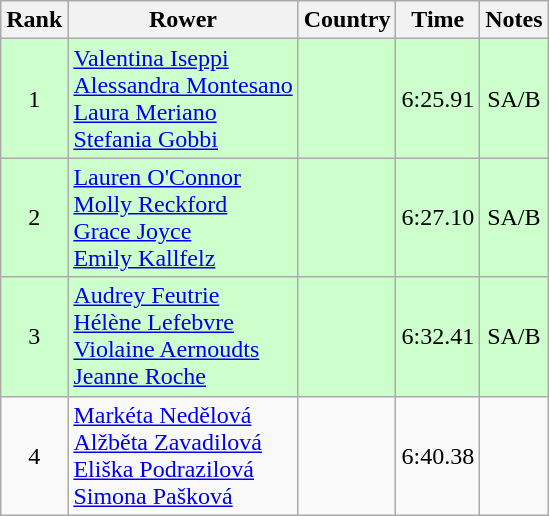<table class="wikitable" style="text-align:center">
<tr>
<th>Rank</th>
<th>Rower</th>
<th>Country</th>
<th>Time</th>
<th>Notes</th>
</tr>
<tr bgcolor=ccffcc>
<td>1</td>
<td align="left"><a href='#'>Valentina Iseppi</a><br><a href='#'>Alessandra Montesano</a><br><a href='#'>Laura Meriano</a><br><a href='#'>Stefania Gobbi</a></td>
<td align="left"></td>
<td>6:25.91</td>
<td>SA/B</td>
</tr>
<tr bgcolor=ccffcc>
<td>2</td>
<td align="left"><a href='#'>Lauren O'Connor</a><br><a href='#'>Molly Reckford</a><br><a href='#'>Grace Joyce</a><br><a href='#'>Emily Kallfelz </a></td>
<td align="left"></td>
<td>6:27.10</td>
<td>SA/B</td>
</tr>
<tr bgcolor=ccffcc>
<td>3</td>
<td align="left"><a href='#'>Audrey Feutrie</a><br><a href='#'>Hélène Lefebvre</a><br><a href='#'>Violaine Aernoudts</a><br><a href='#'>Jeanne Roche</a></td>
<td align="left"></td>
<td>6:32.41</td>
<td>SA/B</td>
</tr>
<tr>
<td>4</td>
<td align="left"><a href='#'>Markéta Nedělová</a><br><a href='#'>Alžběta Zavadilová</a><br><a href='#'>Eliška Podrazilová </a><br><a href='#'>Simona Pašková</a></td>
<td align="left"></td>
<td>6:40.38</td>
<td></td>
</tr>
</table>
